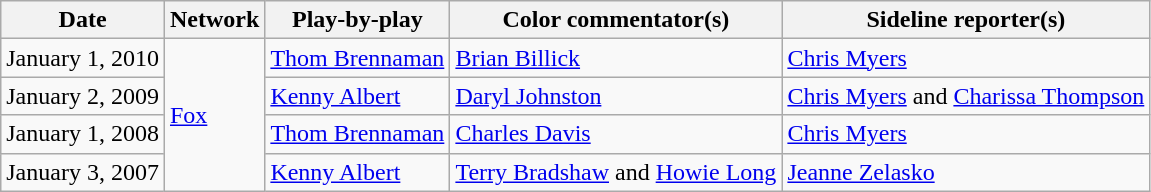<table class="wikitable">
<tr>
<th>Date</th>
<th>Network</th>
<th>Play-by-play</th>
<th>Color commentator(s)</th>
<th>Sideline reporter(s)</th>
</tr>
<tr>
<td>January 1, 2010</td>
<td rowspan=4><a href='#'>Fox</a></td>
<td><a href='#'>Thom Brennaman</a></td>
<td><a href='#'>Brian Billick</a></td>
<td><a href='#'>Chris Myers</a></td>
</tr>
<tr>
<td>January 2, 2009</td>
<td><a href='#'>Kenny Albert</a></td>
<td><a href='#'>Daryl Johnston</a></td>
<td><a href='#'>Chris Myers</a> and <a href='#'>Charissa Thompson</a></td>
</tr>
<tr>
<td>January 1, 2008</td>
<td><a href='#'>Thom Brennaman</a></td>
<td><a href='#'>Charles Davis</a></td>
<td><a href='#'>Chris Myers</a></td>
</tr>
<tr>
<td>January 3, 2007</td>
<td><a href='#'>Kenny Albert</a></td>
<td><a href='#'>Terry Bradshaw</a> and <a href='#'>Howie Long</a></td>
<td><a href='#'>Jeanne Zelasko</a></td>
</tr>
</table>
